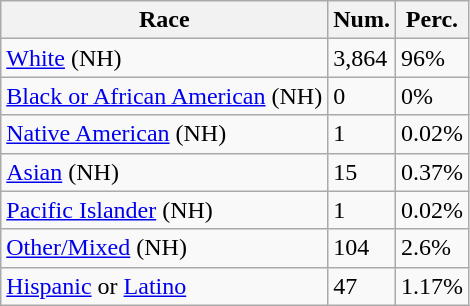<table class="wikitable">
<tr>
<th>Race</th>
<th>Num.</th>
<th>Perc.</th>
</tr>
<tr>
<td><a href='#'>White</a> (NH)</td>
<td>3,864</td>
<td>96%</td>
</tr>
<tr>
<td><a href='#'>Black or African American</a> (NH)</td>
<td>0</td>
<td>0%</td>
</tr>
<tr>
<td><a href='#'>Native American</a> (NH)</td>
<td>1</td>
<td>0.02%</td>
</tr>
<tr>
<td><a href='#'>Asian</a> (NH)</td>
<td>15</td>
<td>0.37%</td>
</tr>
<tr>
<td><a href='#'>Pacific Islander</a> (NH)</td>
<td>1</td>
<td>0.02%</td>
</tr>
<tr>
<td><a href='#'>Other/Mixed</a> (NH)</td>
<td>104</td>
<td>2.6%</td>
</tr>
<tr>
<td><a href='#'>Hispanic</a> or <a href='#'>Latino</a></td>
<td>47</td>
<td>1.17%</td>
</tr>
</table>
